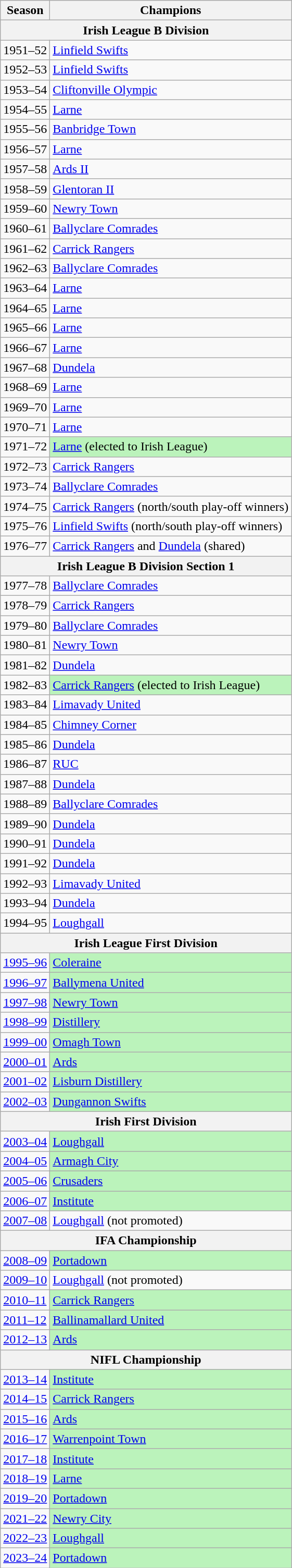<table class=wikitable>
<tr>
<th>Season</th>
<th>Champions</th>
</tr>
<tr>
<th colspan=2>Irish League B Division</th>
</tr>
<tr>
<td>1951–52</td>
<td><a href='#'>Linfield Swifts</a></td>
</tr>
<tr>
<td>1952–53</td>
<td><a href='#'>Linfield Swifts</a></td>
</tr>
<tr>
<td>1953–54</td>
<td><a href='#'>Cliftonville Olympic</a></td>
</tr>
<tr>
<td>1954–55</td>
<td><a href='#'>Larne</a></td>
</tr>
<tr>
<td>1955–56</td>
<td><a href='#'>Banbridge Town</a></td>
</tr>
<tr>
<td>1956–57</td>
<td><a href='#'>Larne</a></td>
</tr>
<tr>
<td>1957–58</td>
<td><a href='#'>Ards II</a></td>
</tr>
<tr>
<td>1958–59</td>
<td><a href='#'>Glentoran II</a></td>
</tr>
<tr>
<td>1959–60</td>
<td><a href='#'>Newry Town</a></td>
</tr>
<tr>
<td>1960–61</td>
<td><a href='#'>Ballyclare Comrades</a></td>
</tr>
<tr>
<td>1961–62</td>
<td><a href='#'>Carrick Rangers</a></td>
</tr>
<tr>
<td>1962–63</td>
<td><a href='#'>Ballyclare Comrades</a></td>
</tr>
<tr>
<td>1963–64</td>
<td><a href='#'>Larne</a></td>
</tr>
<tr>
<td>1964–65</td>
<td><a href='#'>Larne</a></td>
</tr>
<tr>
<td>1965–66</td>
<td><a href='#'>Larne</a></td>
</tr>
<tr>
<td>1966–67</td>
<td><a href='#'>Larne</a></td>
</tr>
<tr>
<td>1967–68</td>
<td><a href='#'>Dundela</a></td>
</tr>
<tr>
<td>1968–69</td>
<td><a href='#'>Larne</a></td>
</tr>
<tr>
<td>1969–70</td>
<td><a href='#'>Larne</a></td>
</tr>
<tr>
<td>1970–71</td>
<td><a href='#'>Larne</a></td>
</tr>
<tr>
<td>1971–72</td>
<td bgcolor=#BBF3BB><a href='#'>Larne</a> (elected to Irish League)</td>
</tr>
<tr>
<td>1972–73</td>
<td><a href='#'>Carrick Rangers</a></td>
</tr>
<tr>
<td>1973–74</td>
<td><a href='#'>Ballyclare Comrades</a></td>
</tr>
<tr>
<td>1974–75</td>
<td><a href='#'>Carrick Rangers</a> (north/south play-off winners)</td>
</tr>
<tr>
<td>1975–76</td>
<td><a href='#'>Linfield Swifts</a>  (north/south play-off winners)</td>
</tr>
<tr>
<td>1976–77</td>
<td><a href='#'>Carrick Rangers</a> and <a href='#'>Dundela</a> (shared)</td>
</tr>
<tr>
<th colspan=2>Irish League B Division Section 1</th>
</tr>
<tr>
<td>1977–78</td>
<td><a href='#'>Ballyclare Comrades</a></td>
</tr>
<tr>
<td>1978–79</td>
<td><a href='#'>Carrick Rangers</a></td>
</tr>
<tr>
<td>1979–80</td>
<td><a href='#'>Ballyclare Comrades</a></td>
</tr>
<tr>
<td>1980–81</td>
<td><a href='#'>Newry Town</a></td>
</tr>
<tr>
<td>1981–82</td>
<td><a href='#'>Dundela</a></td>
</tr>
<tr>
<td>1982–83</td>
<td bgcolor=#BBF3BB><a href='#'>Carrick Rangers</a> (elected to Irish League)</td>
</tr>
<tr>
<td>1983–84</td>
<td><a href='#'>Limavady United</a></td>
</tr>
<tr>
<td>1984–85</td>
<td><a href='#'>Chimney Corner</a></td>
</tr>
<tr>
<td>1985–86</td>
<td><a href='#'>Dundela</a></td>
</tr>
<tr>
<td>1986–87</td>
<td><a href='#'>RUC</a></td>
</tr>
<tr>
<td>1987–88</td>
<td><a href='#'>Dundela</a></td>
</tr>
<tr>
<td>1988–89</td>
<td><a href='#'>Ballyclare Comrades</a></td>
</tr>
<tr>
<td>1989–90</td>
<td><a href='#'>Dundela</a></td>
</tr>
<tr>
<td>1990–91</td>
<td><a href='#'>Dundela</a></td>
</tr>
<tr>
<td>1991–92</td>
<td><a href='#'>Dundela</a></td>
</tr>
<tr>
<td>1992–93</td>
<td><a href='#'>Limavady United</a></td>
</tr>
<tr>
<td>1993–94</td>
<td><a href='#'>Dundela</a></td>
</tr>
<tr>
<td>1994–95</td>
<td><a href='#'>Loughgall</a></td>
</tr>
<tr>
<th colspan=2>Irish League First Division</th>
</tr>
<tr>
<td><a href='#'>1995–96</a></td>
<td bgcolor=#BBF3BB><a href='#'>Coleraine</a></td>
</tr>
<tr>
<td><a href='#'>1996–97</a></td>
<td bgcolor=#BBF3BB><a href='#'>Ballymena United</a></td>
</tr>
<tr>
<td><a href='#'>1997–98</a></td>
<td bgcolor=#BBF3BB><a href='#'>Newry Town</a></td>
</tr>
<tr>
<td><a href='#'>1998–99</a></td>
<td bgcolor=#BBF3BB><a href='#'>Distillery</a></td>
</tr>
<tr>
<td><a href='#'>1999–00</a></td>
<td bgcolor=#BBF3BB><a href='#'>Omagh Town</a></td>
</tr>
<tr>
<td><a href='#'>2000–01</a></td>
<td bgcolor=#BBF3BB><a href='#'>Ards</a></td>
</tr>
<tr>
<td><a href='#'>2001–02</a></td>
<td bgcolor=#BBF3BB><a href='#'>Lisburn Distillery</a></td>
</tr>
<tr>
<td><a href='#'>2002–03</a></td>
<td bgcolor=#BBF3BB><a href='#'>Dungannon Swifts</a></td>
</tr>
<tr>
<th colspan=2>Irish First Division</th>
</tr>
<tr>
<td><a href='#'>2003–04</a></td>
<td bgcolor=#BBF3BB><a href='#'>Loughgall</a></td>
</tr>
<tr>
<td><a href='#'>2004–05</a></td>
<td bgcolor=#BBF3BB><a href='#'>Armagh City</a></td>
</tr>
<tr>
<td><a href='#'>2005–06</a></td>
<td bgcolor=#BBF3BB><a href='#'>Crusaders</a></td>
</tr>
<tr>
<td><a href='#'>2006–07</a></td>
<td bgcolor=#BBF3BB><a href='#'>Institute</a></td>
</tr>
<tr>
<td><a href='#'>2007–08</a></td>
<td><a href='#'>Loughgall</a> (not promoted)</td>
</tr>
<tr>
<th colspan=2>IFA Championship</th>
</tr>
<tr>
<td><a href='#'>2008–09</a></td>
<td bgcolor=#BBF3BB><a href='#'>Portadown</a></td>
</tr>
<tr>
<td><a href='#'>2009–10</a></td>
<td><a href='#'>Loughgall</a> (not promoted)</td>
</tr>
<tr>
<td><a href='#'>2010–11</a></td>
<td bgcolor=#BBF3BB><a href='#'>Carrick Rangers</a></td>
</tr>
<tr>
<td><a href='#'>2011–12</a></td>
<td bgcolor=#BBF3BB><a href='#'>Ballinamallard United</a></td>
</tr>
<tr>
<td><a href='#'>2012–13</a></td>
<td bgcolor=#BBF3BB><a href='#'>Ards</a></td>
</tr>
<tr>
<th colspan=2>NIFL Championship</th>
</tr>
<tr>
<td><a href='#'>2013–14</a></td>
<td bgcolor=#BBF3BB><a href='#'>Institute</a></td>
</tr>
<tr>
<td><a href='#'>2014–15</a></td>
<td bgcolor=#BBF3BB><a href='#'>Carrick Rangers</a></td>
</tr>
<tr>
<td><a href='#'>2015–16</a></td>
<td bgcolor=#BBF3BB><a href='#'>Ards</a></td>
</tr>
<tr>
<td><a href='#'>2016–17</a></td>
<td bgcolor=#BBF3BB><a href='#'>Warrenpoint Town</a></td>
</tr>
<tr>
<td><a href='#'>2017–18</a></td>
<td bgcolor=#BBF3BB><a href='#'>Institute</a></td>
</tr>
<tr>
<td><a href='#'>2018–19</a></td>
<td bgcolor=#BBF3BB><a href='#'>Larne</a></td>
</tr>
<tr>
<td><a href='#'>2019–20</a></td>
<td bgcolor=#BBF3BB><a href='#'>Portadown</a></td>
</tr>
<tr>
<td><a href='#'>2021–22</a></td>
<td bgcolor=#BBF3BB><a href='#'>Newry City</a></td>
</tr>
<tr>
<td><a href='#'>2022–23</a></td>
<td bgcolor=#BBF3BB><a href='#'>Loughgall</a></td>
</tr>
<tr>
<td><a href='#'>2023–24</a></td>
<td bgcolor=#BBF3BB><a href='#'>Portadown</a></td>
</tr>
</table>
